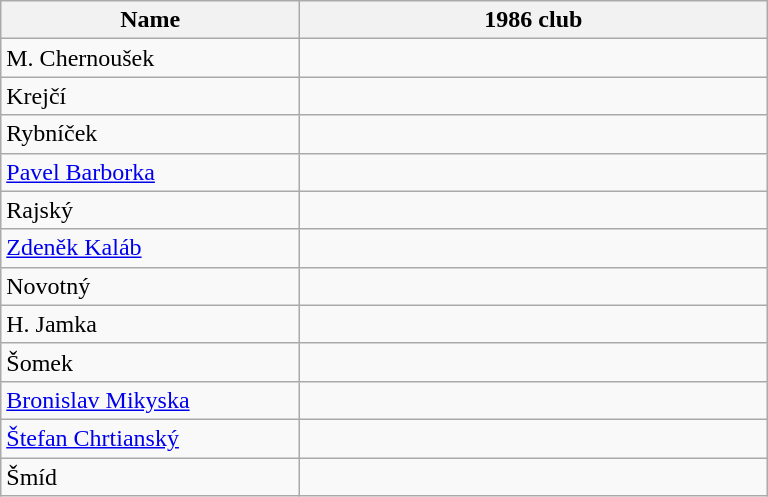<table class=wikitable sortable style=font-size:100%; text-align:center;>
<tr>
<th style=width:12em>Name</th>
<th style=width:19em>1986 club</th>
</tr>
<tr>
<td>M. Chernoušek</td>
<td></td>
</tr>
<tr>
<td>Krejčí</td>
<td></td>
</tr>
<tr>
<td>Rybníček</td>
<td></td>
</tr>
<tr>
<td><a href='#'>Pavel Barborka</a></td>
<td></td>
</tr>
<tr>
<td>Rajský</td>
<td></td>
</tr>
<tr>
<td><a href='#'>Zdeněk Kaláb</a></td>
<td></td>
</tr>
<tr>
<td>Novotný</td>
<td></td>
</tr>
<tr>
<td>H. Jamka</td>
<td></td>
</tr>
<tr>
<td>Šomek</td>
<td></td>
</tr>
<tr>
<td><a href='#'>Bronislav Mikyska</a></td>
<td></td>
</tr>
<tr>
<td><a href='#'>Štefan Chrtianský</a></td>
<td></td>
</tr>
<tr>
<td>Šmíd</td>
<td></td>
</tr>
</table>
